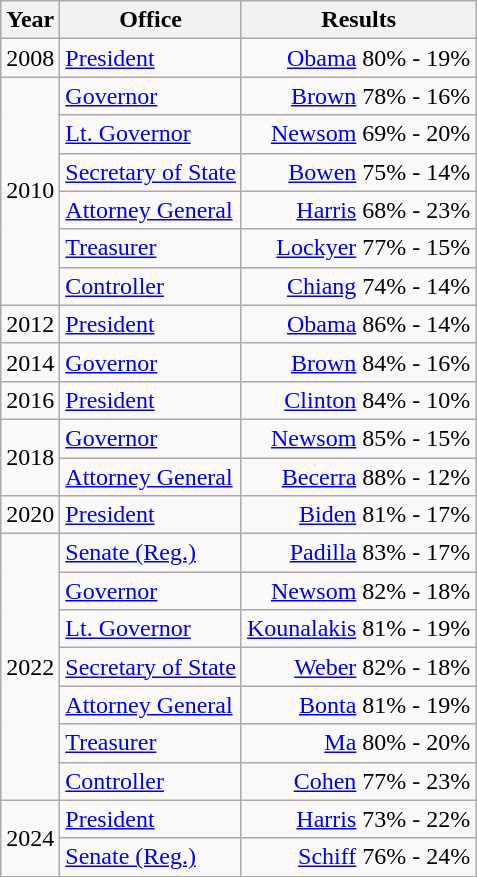<table class=wikitable>
<tr>
<th>Year</th>
<th>Office</th>
<th>Results</th>
</tr>
<tr>
<td>2008</td>
<td><a href='#'>President</a></td>
<td align="right" ><a href='#'>Obama</a> 80% - 19%</td>
</tr>
<tr>
<td rowspan=6>2010</td>
<td><a href='#'>Governor</a></td>
<td align="right" ><a href='#'>Brown</a> 78% - 16%</td>
</tr>
<tr>
<td><a href='#'>Lt. Governor</a></td>
<td align="right" ><a href='#'>Newsom</a> 69% - 20%</td>
</tr>
<tr>
<td><a href='#'>Secretary of State</a></td>
<td align="right" ><a href='#'>Bowen</a> 75% - 14%</td>
</tr>
<tr>
<td><a href='#'>Attorney General</a></td>
<td align="right" ><a href='#'>Harris</a> 68% - 23%</td>
</tr>
<tr>
<td><a href='#'>Treasurer</a></td>
<td align="right" ><a href='#'>Lockyer</a> 77% - 15%</td>
</tr>
<tr>
<td><a href='#'>Controller</a></td>
<td align="right" ><a href='#'>Chiang</a> 74% - 14%</td>
</tr>
<tr>
<td>2012</td>
<td><a href='#'>President</a></td>
<td align="right" ><a href='#'>Obama</a> 86% - 14%</td>
</tr>
<tr>
<td>2014</td>
<td><a href='#'>Governor</a></td>
<td align="right" ><a href='#'>Brown</a> 84% - 16%</td>
</tr>
<tr>
<td>2016</td>
<td><a href='#'>President</a></td>
<td align="right" ><a href='#'>Clinton</a> 84% - 10%</td>
</tr>
<tr>
<td rowspan=2>2018</td>
<td><a href='#'>Governor</a></td>
<td align="right" ><a href='#'>Newsom</a> 85% - 15%</td>
</tr>
<tr>
<td><a href='#'>Attorney General</a></td>
<td align="right" ><a href='#'>Becerra</a> 88% - 12%</td>
</tr>
<tr>
<td>2020</td>
<td><a href='#'>President</a></td>
<td align="right" ><a href='#'>Biden</a> 81% - 17%</td>
</tr>
<tr>
<td rowspan=7>2022</td>
<td><a href='#'>Senate (Reg.)</a></td>
<td align="right" ><a href='#'>Padilla</a> 83% - 17%</td>
</tr>
<tr>
<td><a href='#'>Governor</a></td>
<td align="right" ><a href='#'>Newsom</a> 82% - 18%</td>
</tr>
<tr>
<td><a href='#'>Lt. Governor</a></td>
<td align="right" ><a href='#'>Kounalakis</a> 81% - 19%</td>
</tr>
<tr>
<td><a href='#'>Secretary of State</a></td>
<td align="right" ><a href='#'>Weber</a> 82% - 18%</td>
</tr>
<tr>
<td><a href='#'>Attorney General</a></td>
<td align="right" ><a href='#'>Bonta</a> 81% - 19%</td>
</tr>
<tr>
<td><a href='#'>Treasurer</a></td>
<td align="right" ><a href='#'>Ma</a> 80% - 20%</td>
</tr>
<tr>
<td><a href='#'>Controller</a></td>
<td align="right" ><a href='#'>Cohen</a> 77% - 23%</td>
</tr>
<tr>
<td rowspan=2>2024</td>
<td><a href='#'>President</a></td>
<td align="right" ><a href='#'>Harris</a> 73% - 22%</td>
</tr>
<tr>
<td><a href='#'>Senate (Reg.)</a></td>
<td align="right" ><a href='#'>Schiff</a> 76% - 24%</td>
</tr>
</table>
